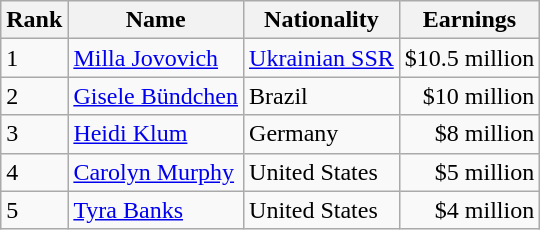<table class="wikitable sortable" border="0">
<tr>
<th scope="col">Rank</th>
<th scope="col">Name</th>
<th scope="col">Nationality</th>
<th scope="col">Earnings</th>
</tr>
<tr>
<td>1</td>
<td><a href='#'>Milla Jovovich</a></td>
<td><a href='#'>Ukrainian SSR</a></td>
<td align="right">$10.5 million</td>
</tr>
<tr>
<td>2</td>
<td><a href='#'>Gisele Bündchen</a></td>
<td>Brazil</td>
<td align="right">$10 million</td>
</tr>
<tr>
<td>3</td>
<td><a href='#'>Heidi Klum</a></td>
<td>Germany</td>
<td align="right">$8 million</td>
</tr>
<tr>
<td>4</td>
<td><a href='#'>Carolyn Murphy</a></td>
<td>United States</td>
<td align="right">$5 million</td>
</tr>
<tr>
<td>5</td>
<td><a href='#'>Tyra Banks</a></td>
<td>United States</td>
<td align="right">$4 million</td>
</tr>
</table>
